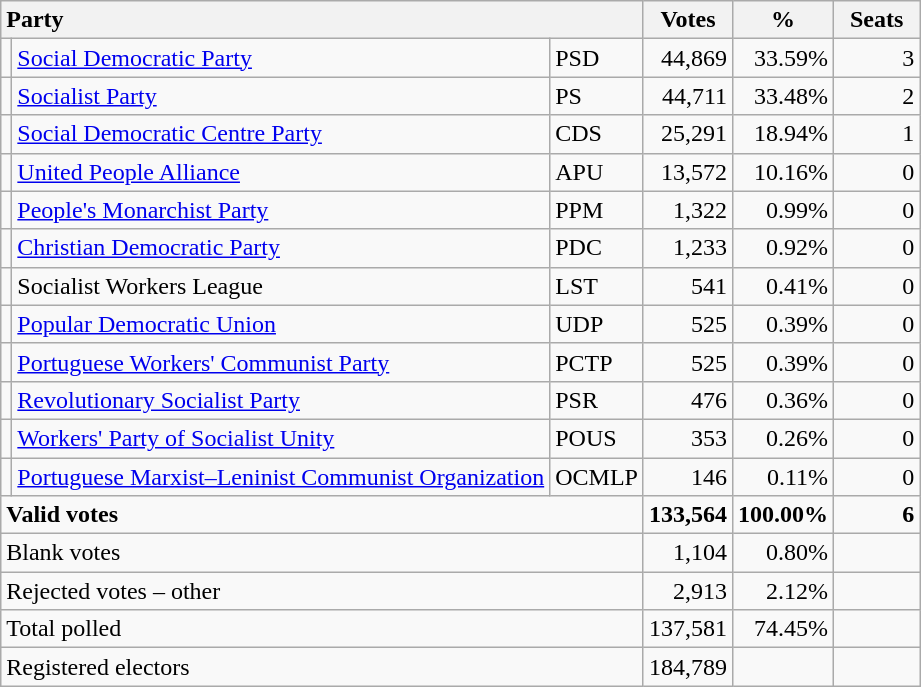<table class="wikitable" border="1" style="text-align:right;">
<tr>
<th style="text-align:left;" colspan=3>Party</th>
<th align=center width="50">Votes</th>
<th align=center width="50">%</th>
<th align=center width="50">Seats</th>
</tr>
<tr>
<td></td>
<td align=left><a href='#'>Social Democratic Party</a></td>
<td align=left>PSD</td>
<td>44,869</td>
<td>33.59%</td>
<td>3</td>
</tr>
<tr>
<td></td>
<td align=left><a href='#'>Socialist Party</a></td>
<td align=left>PS</td>
<td>44,711</td>
<td>33.48%</td>
<td>2</td>
</tr>
<tr>
<td></td>
<td align=left style="white-space: nowrap;"><a href='#'>Social Democratic Centre Party</a></td>
<td align=left>CDS</td>
<td>25,291</td>
<td>18.94%</td>
<td>1</td>
</tr>
<tr>
<td></td>
<td align=left><a href='#'>United People Alliance</a></td>
<td align=left>APU</td>
<td>13,572</td>
<td>10.16%</td>
<td>0</td>
</tr>
<tr>
<td></td>
<td align=left><a href='#'>People's Monarchist Party</a></td>
<td align=left>PPM</td>
<td>1,322</td>
<td>0.99%</td>
<td>0</td>
</tr>
<tr>
<td></td>
<td align=left style="white-space: nowrap;"><a href='#'>Christian Democratic Party</a></td>
<td align=left>PDC</td>
<td>1,233</td>
<td>0.92%</td>
<td>0</td>
</tr>
<tr>
<td></td>
<td align=left>Socialist Workers League</td>
<td align=left>LST</td>
<td>541</td>
<td>0.41%</td>
<td>0</td>
</tr>
<tr>
<td></td>
<td align=left><a href='#'>Popular Democratic Union</a></td>
<td align=left>UDP</td>
<td>525</td>
<td>0.39%</td>
<td>0</td>
</tr>
<tr>
<td></td>
<td align=left><a href='#'>Portuguese Workers' Communist Party</a></td>
<td align=left>PCTP</td>
<td>525</td>
<td>0.39%</td>
<td>0</td>
</tr>
<tr>
<td></td>
<td align=left><a href='#'>Revolutionary Socialist Party</a></td>
<td align=left>PSR</td>
<td>476</td>
<td>0.36%</td>
<td>0</td>
</tr>
<tr>
<td></td>
<td align=left><a href='#'>Workers' Party of Socialist Unity</a></td>
<td align=left>POUS</td>
<td>353</td>
<td>0.26%</td>
<td>0</td>
</tr>
<tr>
<td></td>
<td align=left><a href='#'>Portuguese Marxist–Leninist Communist Organization</a></td>
<td align=left>OCMLP</td>
<td>146</td>
<td>0.11%</td>
<td>0</td>
</tr>
<tr style="font-weight:bold">
<td align=left colspan=3>Valid votes</td>
<td>133,564</td>
<td>100.00%</td>
<td>6</td>
</tr>
<tr>
<td align=left colspan=3>Blank votes</td>
<td>1,104</td>
<td>0.80%</td>
<td></td>
</tr>
<tr>
<td align=left colspan=3>Rejected votes – other</td>
<td>2,913</td>
<td>2.12%</td>
<td></td>
</tr>
<tr>
<td align=left colspan=3>Total polled</td>
<td>137,581</td>
<td>74.45%</td>
<td></td>
</tr>
<tr>
<td align=left colspan=3>Registered electors</td>
<td>184,789</td>
<td></td>
<td></td>
</tr>
</table>
